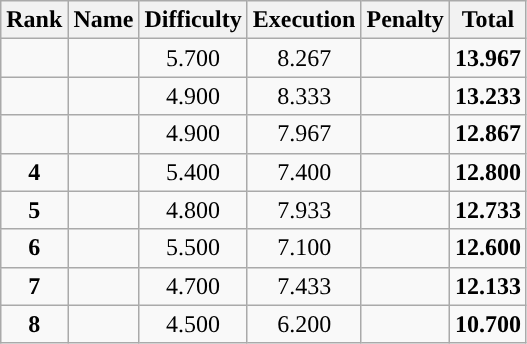<table class="wikitable sortable" style="text-align:center">
<tr>
<th>Rank</th>
<th>Name</th>
<th>Difficulty</th>
<th>Execution</th>
<th>Penalty</th>
<th>Total</th>
</tr>
<tr>
<td></td>
<td align="left"></td>
<td>5.700</td>
<td>8.267</td>
<td></td>
<td><strong>13.967</strong></td>
</tr>
<tr>
<td></td>
<td align="left"></td>
<td>4.900</td>
<td>8.333</td>
<td></td>
<td><strong>13.233</strong></td>
</tr>
<tr>
<td></td>
<td align="left"></td>
<td>4.900</td>
<td>7.967</td>
<td></td>
<td><strong>12.867</strong></td>
</tr>
<tr>
<td><strong>4</strong></td>
<td align="left"></td>
<td>5.400</td>
<td>7.400</td>
<td></td>
<td><strong>12.800</strong></td>
</tr>
<tr>
<td><strong>5</strong></td>
<td align="left"></td>
<td>4.800</td>
<td>7.933</td>
<td></td>
<td><strong>12.733</strong></td>
</tr>
<tr>
<td><strong>6</strong></td>
<td align="left"></td>
<td>5.500</td>
<td>7.100</td>
<td></td>
<td><strong>12.600</strong></td>
</tr>
<tr>
<td><strong>7</strong></td>
<td align="left"></td>
<td>4.700</td>
<td>7.433</td>
<td></td>
<td><strong>12.133</strong></td>
</tr>
<tr>
<td><strong>8</strong></td>
<td align="left"></td>
<td>4.500</td>
<td>6.200</td>
<td></td>
<td><strong>10.700</strong></td>
</tr>
</table>
